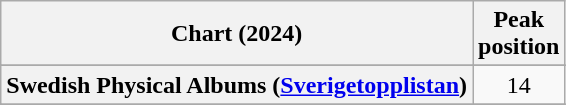<table class="wikitable sortable plainrowheaders" style="text-align:center;">
<tr>
<th scope="col">Chart (2024)</th>
<th scope="col">Peak<br>position</th>
</tr>
<tr>
</tr>
<tr>
<th scope="row">Swedish Physical Albums (<a href='#'>Sverigetopplistan</a>)</th>
<td>14</td>
</tr>
<tr>
</tr>
<tr>
</tr>
</table>
